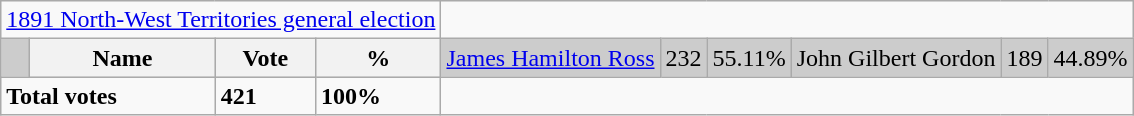<table class="wikitable">
<tr>
<td colspan=4 align=center><a href='#'>1891 North-West Territories general election</a></td>
</tr>
<tr bgcolor="CCCCCC">
<td></td>
<th>Name</th>
<th>Vote</th>
<th>%<br></th>
<td><a href='#'>James Hamilton Ross</a></td>
<td>232</td>
<td>55.11%<br></td>
<td>John Gilbert Gordon</td>
<td>189</td>
<td>44.89%</td>
</tr>
<tr>
<td colspan=2><strong>Total votes</strong></td>
<td><strong>421</strong></td>
<td alignment="left"><strong>100%</strong></td>
</tr>
</table>
